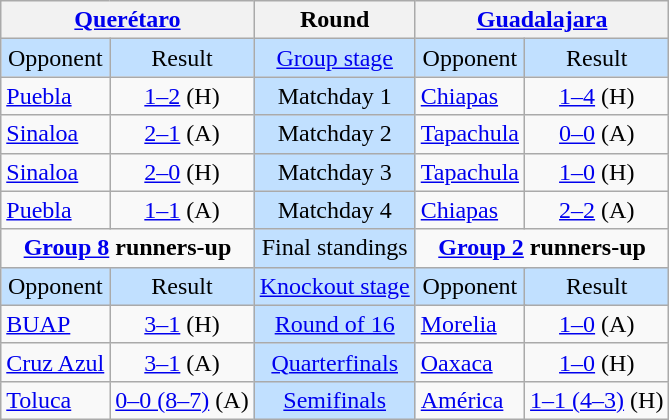<table class="wikitable" style="text-align:center">
<tr>
<th colspan=4><a href='#'>Querétaro</a></th>
<th>Round</th>
<th colspan=4><a href='#'>Guadalajara</a></th>
</tr>
<tr style="background:#c1e0ff;">
<td>Opponent</td>
<td colspan=3>Result</td>
<td><a href='#'>Group stage</a></td>
<td>Opponent</td>
<td colspan=3>Result</td>
</tr>
<tr>
<td align=left><a href='#'>Puebla</a></td>
<td colspan=3><a href='#'>1–2</a> (H)</td>
<td style="background:#c1e0ff;">Matchday 1</td>
<td align=left><a href='#'>Chiapas</a></td>
<td colspan=3><a href='#'>1–4</a> (H)</td>
</tr>
<tr>
<td align=left><a href='#'>Sinaloa</a></td>
<td colspan=3><a href='#'>2–1</a> (A)</td>
<td style="background:#c1e0ff;">Matchday 2</td>
<td align=left><a href='#'>Tapachula</a></td>
<td colspan=3><a href='#'>0–0</a> (A)</td>
</tr>
<tr>
<td align=left><a href='#'>Sinaloa</a></td>
<td colspan=3><a href='#'>2–0</a> (H)</td>
<td style="background:#c1e0ff;">Matchday 3</td>
<td align=left><a href='#'>Tapachula</a></td>
<td colspan=3><a href='#'>1–0</a> (H)</td>
</tr>
<tr>
<td align=left><a href='#'>Puebla</a></td>
<td colspan=3><a href='#'>1–1</a> (A)</td>
<td style="background:#c1e0ff;">Matchday 4</td>
<td align=left><a href='#'>Chiapas</a></td>
<td colspan=3><a href='#'>2–2</a> (A)</td>
</tr>
<tr>
<td colspan=4 valign=top><strong><a href='#'>Group 8</a> runners-up</strong><br></td>
<td style="background:#c1e0ff;">Final standings</td>
<td colspan=4 valign=top><strong><a href='#'>Group 2</a> runners-up</strong><br></td>
</tr>
<tr style="background:#c1e0ff;">
<td>Opponent</td>
<td colspan=3>Result</td>
<td><a href='#'>Knockout stage</a></td>
<td colspan=3>Opponent</td>
<td>Result</td>
</tr>
<tr>
<td align=left><a href='#'>BUAP</a></td>
<td colspan=3><a href='#'>3–1</a> (H)</td>
<td style="background:#c1e0ff;"><a href='#'>Round of 16</a></td>
<td align=left><a href='#'>Morelia</a></td>
<td colspan=3><a href='#'>1–0</a> (A)</td>
</tr>
<tr>
<td align=left><a href='#'>Cruz Azul</a></td>
<td colspan=3><a href='#'>3–1</a> (A)</td>
<td style="background:#c1e0ff;"><a href='#'>Quarterfinals</a></td>
<td align=left><a href='#'>Oaxaca</a></td>
<td colspan=3><a href='#'>1–0</a> (H)</td>
</tr>
<tr>
<td align=left><a href='#'>Toluca</a></td>
<td colspan=3><a href='#'>0–0 (8–7)</a> (A)</td>
<td style="background:#c1e0ff;"><a href='#'>Semifinals</a></td>
<td align=left><a href='#'>América</a></td>
<td colspan=3><a href='#'>1–1 (4–3)</a> (H)</td>
</tr>
</table>
